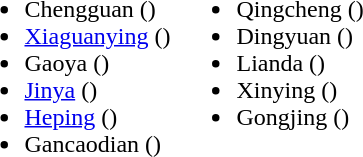<table>
<tr>
<td valign="top"><br><ul><li>Chengguan ()</li><li><a href='#'>Xiaguanying</a> ()</li><li>Gaoya ()</li><li><a href='#'>Jinya</a> ()</li><li><a href='#'>Heping</a> ()</li><li>Gancaodian ()</li></ul></td>
<td valign="top"><br><ul><li>Qingcheng ()</li><li>Dingyuan ()</li><li>Lianda ()</li><li>Xinying ()</li><li>Gongjing ()</li></ul></td>
</tr>
</table>
